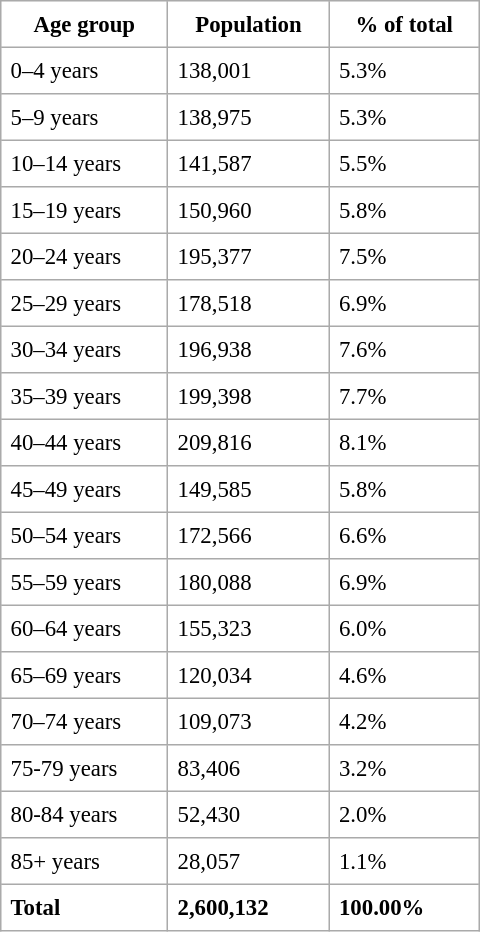<table border="1" width="320" align="center" class="toccolours" style="font-size: 95%; border: 1px #aaaaaa solid; border-collapse: collapse; margin: 0 auto 0 auto; padding:0;" cellpadding=6 cellspacing=0>
<tr>
<th>Age group</th>
<th>Population</th>
<th>% of total</th>
</tr>
<tr>
<td>0–4 years</td>
<td>138,001</td>
<td>5.3%</td>
</tr>
<tr>
<td>5–9 years</td>
<td>138,975</td>
<td>5.3%</td>
</tr>
<tr>
<td>10–14 years</td>
<td>141,587</td>
<td>5.5%</td>
</tr>
<tr>
<td>15–19 years</td>
<td>150,960</td>
<td>5.8%</td>
</tr>
<tr>
<td>20–24 years</td>
<td>195,377</td>
<td>7.5%</td>
</tr>
<tr>
<td>25–29 years</td>
<td>178,518</td>
<td>6.9%</td>
</tr>
<tr>
<td>30–34 years</td>
<td>196,938</td>
<td>7.6%</td>
</tr>
<tr>
<td>35–39 years</td>
<td>199,398</td>
<td>7.7%</td>
</tr>
<tr>
<td>40–44 years</td>
<td>209,816</td>
<td>8.1%</td>
</tr>
<tr>
<td>45–49 years</td>
<td>149,585</td>
<td>5.8%</td>
</tr>
<tr>
<td>50–54 years</td>
<td>172,566</td>
<td>6.6%</td>
</tr>
<tr>
<td>55–59 years</td>
<td>180,088</td>
<td>6.9%</td>
</tr>
<tr>
<td>60–64 years</td>
<td>155,323</td>
<td>6.0%</td>
</tr>
<tr>
<td>65–69 years</td>
<td>120,034</td>
<td>4.6%</td>
</tr>
<tr>
<td>70–74 years</td>
<td>109,073</td>
<td>4.2%</td>
</tr>
<tr>
<td>75-79 years</td>
<td>83,406</td>
<td>3.2%</td>
</tr>
<tr>
<td>80-84 years</td>
<td>52,430</td>
<td>2.0%</td>
</tr>
<tr>
<td>85+ years</td>
<td>28,057</td>
<td>1.1%</td>
</tr>
<tr>
<td><strong>Total</strong></td>
<td><strong>2,600,132</strong></td>
<td><strong>100.00%</strong></td>
</tr>
</table>
